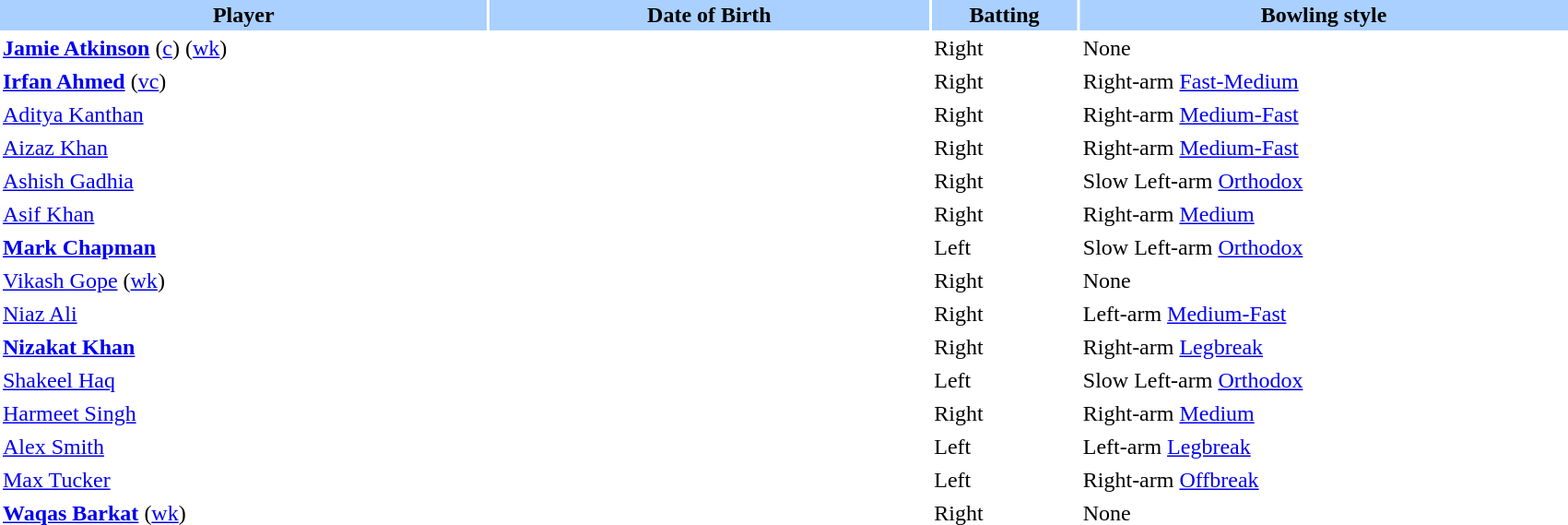<table border="0" cellspacing="2" cellpadding="2" width="90%">
<tr bgcolor=AAD0FF>
<th width=20%>Player</th>
<th width=18%>Date of Birth</th>
<th width=6%>Batting</th>
<th width=20%>Bowling style</th>
</tr>
<tr>
<td><strong><a href='#'>Jamie Atkinson</a></strong> (<a href='#'>c</a>) (<a href='#'>wk</a>)</td>
<td></td>
<td>Right</td>
<td>None</td>
</tr>
<tr>
<td><strong><a href='#'>Irfan Ahmed</a></strong> (<a href='#'>vc</a>)</td>
<td></td>
<td>Right</td>
<td>Right-arm <a href='#'>Fast-Medium</a></td>
</tr>
<tr>
<td><a href='#'>Aditya Kanthan</a></td>
<td></td>
<td>Right</td>
<td>Right-arm <a href='#'>Medium-Fast</a></td>
</tr>
<tr>
<td><a href='#'>Aizaz Khan</a></td>
<td></td>
<td>Right</td>
<td>Right-arm <a href='#'>Medium-Fast</a></td>
</tr>
<tr>
<td><a href='#'>Ashish Gadhia</a></td>
<td></td>
<td>Right</td>
<td>Slow Left-arm <a href='#'>Orthodox</a></td>
</tr>
<tr>
<td><a href='#'>Asif Khan</a></td>
<td></td>
<td>Right</td>
<td>Right-arm <a href='#'>Medium</a></td>
</tr>
<tr>
<td><strong><a href='#'>Mark Chapman</a></strong></td>
<td></td>
<td>Left</td>
<td>Slow Left-arm <a href='#'>Orthodox</a></td>
</tr>
<tr>
<td><a href='#'>Vikash Gope</a> (<a href='#'>wk</a>)</td>
<td></td>
<td>Right</td>
<td>None</td>
</tr>
<tr>
<td><a href='#'>Niaz Ali</a></td>
<td></td>
<td>Right</td>
<td>Left-arm <a href='#'>Medium-Fast</a></td>
</tr>
<tr>
<td><strong><a href='#'>Nizakat Khan</a></strong></td>
<td></td>
<td>Right</td>
<td>Right-arm <a href='#'>Legbreak</a></td>
</tr>
<tr>
<td><a href='#'>Shakeel Haq</a></td>
<td></td>
<td>Left</td>
<td>Slow Left-arm <a href='#'>Orthodox</a></td>
</tr>
<tr>
<td><a href='#'>Harmeet Singh</a></td>
<td></td>
<td>Right</td>
<td>Right-arm <a href='#'>Medium</a></td>
</tr>
<tr>
<td><a href='#'>Alex Smith</a></td>
<td></td>
<td>Left</td>
<td>Left-arm <a href='#'>Legbreak</a></td>
</tr>
<tr>
<td><a href='#'>Max Tucker</a></td>
<td></td>
<td>Left</td>
<td>Right-arm <a href='#'>Offbreak</a></td>
</tr>
<tr>
<td><strong><a href='#'>Waqas Barkat</a></strong> (<a href='#'>wk</a>)</td>
<td></td>
<td>Right</td>
<td>None</td>
</tr>
</table>
